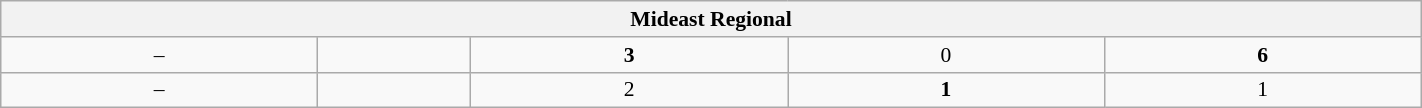<table class="wikitable" style="font-size:90%; width: 75%; text-align: center">
<tr>
<th colspan=5>Mideast Regional</th>
</tr>
<tr>
<td>–</td>
<td><strong></strong></td>
<td><strong>3</strong></td>
<td>0</td>
<td><strong>6</strong></td>
</tr>
<tr>
<td>–</td>
<td></td>
<td>2</td>
<td><strong>1</strong></td>
<td>1</td>
</tr>
</table>
